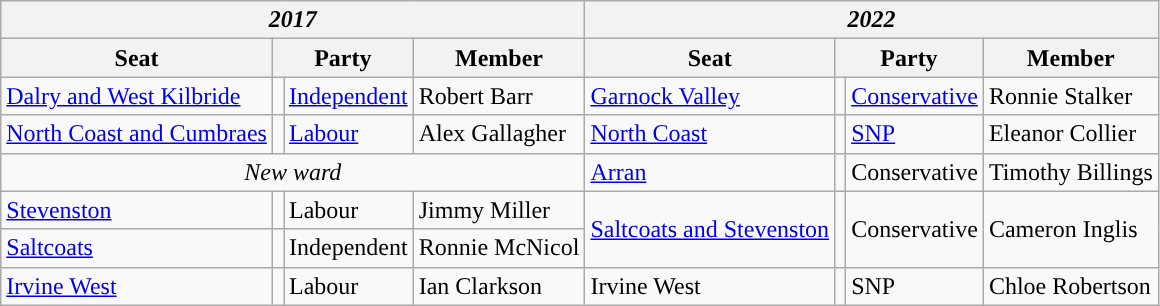<table class="wikitable">
<tr>
<th scope="col" colspan="4" style="text-align:center"><em>2017</em></th>
<th scope="col" colspan="4" style="text-align:center"><em>2022</em></th>
</tr>
<tr>
<th style="text-align:center">Seat</th>
<th colspan="2" style="text-align:center">Party</th>
<th style="text-align:center">Member</th>
<th style="text-align:center">Seat</th>
<th colspan="2" style="text-align:center">Party</th>
<th style="text-align:center">Member</th>
</tr>
<tr>
<td scope="row"><a href='#'>Dalry and West Kilbride</a></td>
<td></td>
<td><a href='#'>Independent</a></td>
<td>Robert Barr</td>
<td scope="row"><a href='#'>Garnock Valley</a></td>
<td></td>
<td><a href='#'>Conservative</a></td>
<td>Ronnie Stalker</td>
</tr>
<tr>
<td scope="row"><a href='#'>North Coast and Cumbraes</a></td>
<td></td>
<td><a href='#'>Labour</a></td>
<td>Alex Gallagher</td>
<td><a href='#'>North Coast</a></td>
<td></td>
<td><a href='#'>SNP</a></td>
<td>Eleanor Collier</td>
</tr>
<tr>
<td colspan="4" style="text-align:center"><em>New ward</em></td>
<td><a href='#'>Arran</a></td>
<td></td>
<td>Conservative</td>
<td>Timothy Billings</td>
</tr>
<tr>
<td><a href='#'>Stevenston</a></td>
<td></td>
<td>Labour</td>
<td>Jimmy Miller</td>
<td scope="row" rowspan="2"><a href='#'>Saltcoats and Stevenston</a></td>
<td rowspan="2"></td>
<td rowspan="2">Conservative</td>
<td rowspan="2">Cameron Inglis</td>
</tr>
<tr>
<td scope="row"><a href='#'>Saltcoats</a></td>
<td></td>
<td>Independent</td>
<td>Ronnie McNicol</td>
</tr>
<tr>
<td scope="row"><a href='#'>Irvine West</a></td>
<td></td>
<td>Labour</td>
<td>Ian Clarkson</td>
<td>Irvine West</td>
<td></td>
<td>SNP</td>
<td>Chloe Robertson</td>
</tr>
</table>
